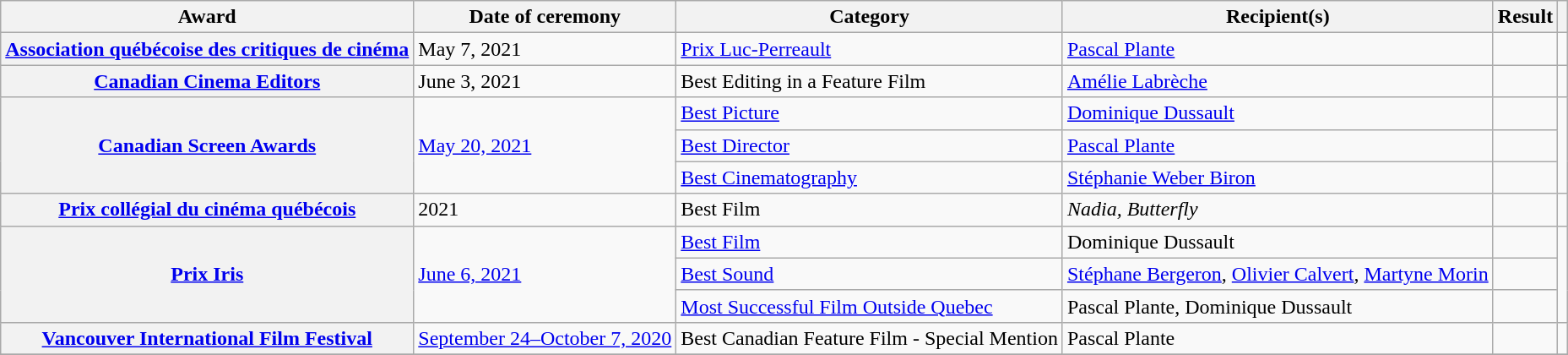<table class="wikitable plainrowheaders sortable">
<tr>
<th scope="col">Award</th>
<th scope="col">Date of ceremony</th>
<th scope="col">Category</th>
<th scope="col">Recipient(s)</th>
<th scope="col">Result</th>
<th scope="col" class="unsortable"></th>
</tr>
<tr>
<th scope="row"><a href='#'>Association québécoise des critiques de cinéma</a></th>
<td>May 7, 2021</td>
<td><a href='#'>Prix Luc-Perreault</a></td>
<td><a href='#'>Pascal Plante</a></td>
<td></td>
<td></td>
</tr>
<tr>
<th scope="row"><a href='#'>Canadian Cinema Editors</a></th>
<td>June 3, 2021</td>
<td>Best Editing in a Feature Film</td>
<td><a href='#'>Amélie Labrèche</a></td>
<td></td>
<td></td>
</tr>
<tr>
<th scope="row" rowspan=3><a href='#'>Canadian Screen Awards</a></th>
<td rowspan="3"><a href='#'>May 20, 2021</a></td>
<td><a href='#'>Best Picture</a></td>
<td><a href='#'>Dominique Dussault</a></td>
<td></td>
<td rowspan=3></td>
</tr>
<tr>
<td><a href='#'>Best Director</a></td>
<td><a href='#'>Pascal Plante</a></td>
<td></td>
</tr>
<tr>
<td><a href='#'>Best Cinematography</a></td>
<td><a href='#'>Stéphanie Weber Biron</a></td>
<td></td>
</tr>
<tr>
<th scope="row" rowspan=1><a href='#'>Prix collégial du cinéma québécois</a></th>
<td>2021</td>
<td>Best Film</td>
<td><em>Nadia, Butterfly</em></td>
<td></td>
<td></td>
</tr>
<tr>
<th scope="row" rowspan=3><a href='#'>Prix Iris</a></th>
<td rowspan="3"><a href='#'>June 6, 2021</a></td>
<td><a href='#'>Best Film</a></td>
<td>Dominique Dussault</td>
<td></td>
<td rowspan=3></td>
</tr>
<tr>
<td><a href='#'>Best Sound</a></td>
<td><a href='#'>Stéphane Bergeron</a>, <a href='#'>Olivier Calvert</a>, <a href='#'>Martyne Morin</a></td>
<td></td>
</tr>
<tr>
<td><a href='#'>Most Successful Film Outside Quebec</a></td>
<td>Pascal Plante, Dominique Dussault</td>
<td></td>
</tr>
<tr>
<th scope="row"><a href='#'>Vancouver International Film Festival</a></th>
<td><a href='#'>September 24–October 7, 2020</a></td>
<td>Best Canadian Feature Film - Special Mention</td>
<td>Pascal Plante</td>
<td></td>
<td></td>
</tr>
<tr>
</tr>
</table>
